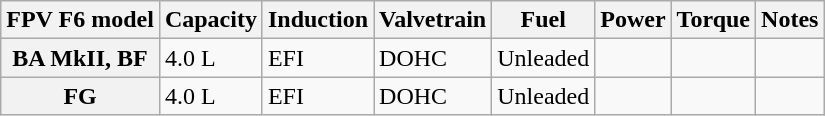<table class="wikitable">
<tr>
<th>FPV F6 model</th>
<th>Capacity</th>
<th>Induction</th>
<th>Valvetrain</th>
<th>Fuel</th>
<th>Power</th>
<th>Torque</th>
<th>Notes</th>
</tr>
<tr>
<th>BA MkII, BF</th>
<td>4.0 L</td>
<td>EFI</td>
<td>DOHC</td>
<td>Unleaded</td>
<td></td>
<td></td>
<td></td>
</tr>
<tr>
<th>FG</th>
<td>4.0 L</td>
<td>EFI</td>
<td>DOHC</td>
<td>Unleaded</td>
<td></td>
<td></td>
<td></td>
</tr>
</table>
